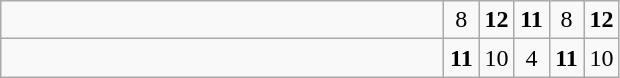<table class="wikitable">
<tr>
<td style="width:18em"></td>
<td align=center style="width:1em">8</td>
<td align=center style="width:1em"><strong>12</strong></td>
<td align=center style="width:1em"><strong>11</strong></td>
<td align=center style="width:1em">8</td>
<td align=center style="width:1em"><strong>12</strong></td>
</tr>
<tr>
<td style="width:18em"></td>
<td align=center style="width:1em"><strong>11</strong></td>
<td align=center style="width:1em">10</td>
<td align=center style="width:1em">4</td>
<td align=center style="width:1em"><strong>11</strong></td>
<td align=center style="width:1em">10</td>
</tr>
</table>
